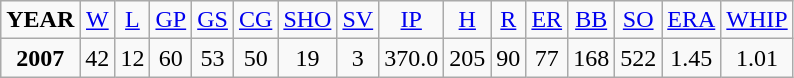<table class="wikitable">
<tr align=center>
<td><strong>YEAR</strong></td>
<td><a href='#'>W</a></td>
<td><a href='#'>L</a></td>
<td><a href='#'>GP</a></td>
<td><a href='#'>GS</a></td>
<td><a href='#'>CG</a></td>
<td><a href='#'>SHO</a></td>
<td><a href='#'>SV</a></td>
<td><a href='#'>IP</a></td>
<td><a href='#'>H</a></td>
<td><a href='#'>R</a></td>
<td><a href='#'>ER</a></td>
<td><a href='#'>BB</a></td>
<td><a href='#'>SO</a></td>
<td><a href='#'>ERA</a></td>
<td><a href='#'>WHIP</a></td>
</tr>
<tr align=center>
<td><strong>2007</strong></td>
<td>42</td>
<td>12</td>
<td>60</td>
<td>53</td>
<td>50</td>
<td>19</td>
<td>3</td>
<td>370.0</td>
<td>205</td>
<td>90</td>
<td>77</td>
<td>168</td>
<td>522</td>
<td>1.45</td>
<td>1.01</td>
</tr>
</table>
